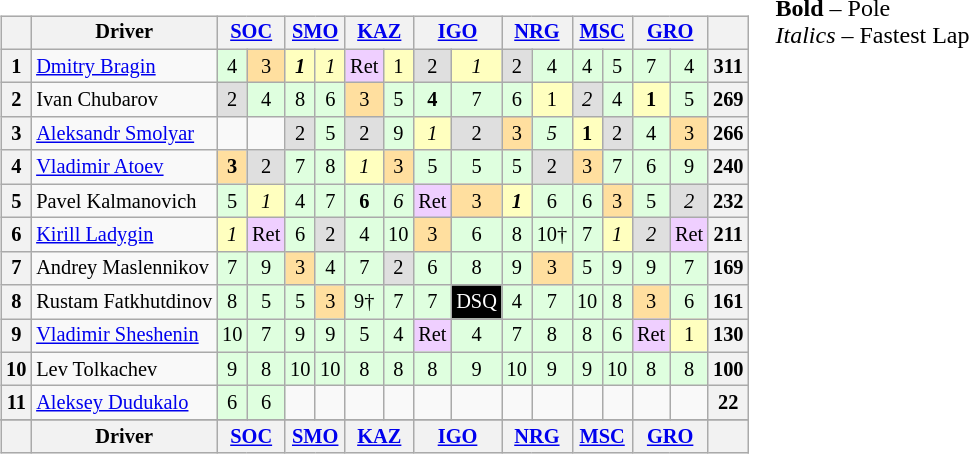<table>
<tr>
<td valign="top"><br><table align=left| class="wikitable" style="font-size: 85%; text-align: center">
<tr valign="top">
<th valign="middle"></th>
<th valign="middle">Driver</th>
<th colspan=2><a href='#'>SOC</a></th>
<th colspan=2><a href='#'>SMO</a></th>
<th colspan=2><a href='#'>KAZ</a></th>
<th colspan=2><a href='#'>IGO</a></th>
<th colspan=2><a href='#'>NRG</a></th>
<th colspan=2><a href='#'>MSC</a></th>
<th colspan=2><a href='#'>GRO</a></th>
<th valign="middle"></th>
</tr>
<tr>
<th>1</th>
<td align="left"> <a href='#'>Dmitry Bragin</a></td>
<td style="background:#dfffdf;">4</td>
<td style="background:#ffdf9f;">3</td>
<td style="background:#ffffbf;"><strong><em>1</em></strong></td>
<td style="background:#ffffbf;"><em>1</em></td>
<td style="background:#efcfff;">Ret</td>
<td style="background:#ffffbf;">1</td>
<td style="background:#dfdfdf;">2</td>
<td style="background:#ffffbf;"><em>1</em></td>
<td style="background:#dfdfdf;">2</td>
<td style="background:#dfffdf;">4</td>
<td style="background:#dfffdf;">4</td>
<td style="background:#dfffdf;">5</td>
<td style="background:#dfffdf;">7</td>
<td style="background:#dfffdf;">4</td>
<th>311</th>
</tr>
<tr>
<th>2</th>
<td align="left"> Ivan Chubarov</td>
<td style="background:#dfdfdf;">2</td>
<td style="background:#dfffdf;">4</td>
<td style="background:#dfffdf;">8</td>
<td style="background:#dfffdf;">6</td>
<td style="background:#ffdf9f;">3</td>
<td style="background:#dfffdf;">5</td>
<td style="background:#dfffdf;"><strong>4</strong></td>
<td style="background:#dfffdf;">7</td>
<td style="background:#dfffdf;">6</td>
<td style="background:#ffffbf;">1</td>
<td style="background:#dfdfdf;"><em>2</em></td>
<td style="background:#dfffdf;">4</td>
<td style="background:#ffffbf;"><strong>1</strong></td>
<td style="background:#dfffdf;">5</td>
<th>269</th>
</tr>
<tr>
<th>3</th>
<td align="left"> <a href='#'>Aleksandr Smolyar</a></td>
<td></td>
<td></td>
<td style="background:#dfdfdf;">2</td>
<td style="background:#dfffdf;">5</td>
<td style="background:#dfdfdf;">2</td>
<td style="background:#dfffdf;">9</td>
<td style="background:#ffffbf;"><em>1</em></td>
<td style="background:#dfdfdf;">2</td>
<td style="background:#ffdf9f;">3</td>
<td style="background:#dfffdf;"><em>5</em></td>
<td style="background:#ffffbf;"><strong>1</strong></td>
<td style="background:#dfdfdf;">2</td>
<td style="background:#dfffdf;">4</td>
<td style="background:#ffdf9f;">3</td>
<th>266</th>
</tr>
<tr>
<th>4</th>
<td align="left"> <a href='#'>Vladimir Atoev</a></td>
<td style="background:#ffdf9f;"><strong>3</strong></td>
<td style="background:#dfdfdf;">2</td>
<td style="background:#dfffdf;">7</td>
<td style="background:#dfffdf;">8</td>
<td style="background:#ffffbf;"><em>1</em></td>
<td style="background:#ffdf9f;">3</td>
<td style="background:#dfffdf;">5</td>
<td style="background:#dfffdf;">5</td>
<td style="background:#dfffdf;">5</td>
<td style="background:#dfdfdf;">2</td>
<td style="background:#ffdf9f;">3</td>
<td style="background:#dfffdf;">7</td>
<td style="background:#dfffdf;">6</td>
<td style="background:#dfffdf;">9</td>
<th>240</th>
</tr>
<tr>
<th>5</th>
<td align="left"> Pavel Kalmanovich</td>
<td style="background:#dfffdf;">5</td>
<td style="background:#ffffbf;"><em>1</em></td>
<td style="background:#dfffdf;">4</td>
<td style="background:#dfffdf;">7</td>
<td style="background:#dfffdf;"><strong>6</strong></td>
<td style="background:#dfffdf;"><em>6</em></td>
<td style="background:#efcfff;">Ret</td>
<td style="background:#ffdf9f;">3</td>
<td style="background:#ffffbf;"><strong><em>1</em></strong></td>
<td style="background:#dfffdf;">6</td>
<td style="background:#dfffdf;">6</td>
<td style="background:#ffdf9f;">3</td>
<td style="background:#dfffdf;">5</td>
<td style="background:#dfdfdf;"><em>2</em></td>
<th>232</th>
</tr>
<tr>
<th>6</th>
<td align="left"> <a href='#'>Kirill Ladygin</a></td>
<td style="background:#ffffbf;"><em>1</em></td>
<td style="background:#efcfff;">Ret</td>
<td style="background:#dfffdf;">6</td>
<td style="background:#dfdfdf;">2</td>
<td style="background:#dfffdf;">4</td>
<td style="background:#dfffdf;">10</td>
<td style="background:#ffdf9f;">3</td>
<td style="background:#dfffdf;">6</td>
<td style="background:#dfffdf;">8</td>
<td style="background:#dfffdf;">10†</td>
<td style="background:#dfffdf;">7</td>
<td style="background:#ffffbf;"><em>1</em></td>
<td style="background:#dfdfdf;"><em>2</em></td>
<td style="background:#efcfff;">Ret</td>
<th>211</th>
</tr>
<tr>
<th>7</th>
<td align="left"> Andrey Maslennikov</td>
<td style="background:#dfffdf;">7</td>
<td style="background:#dfffdf;">9</td>
<td style="background:#ffdf9f;">3</td>
<td style="background:#dfffdf;">4</td>
<td style="background:#dfffdf;">7</td>
<td style="background:#dfdfdf;">2</td>
<td style="background:#dfffdf;">6</td>
<td style="background:#dfffdf;">8</td>
<td style="background:#dfffdf;">9</td>
<td style="background:#ffdf9f;">3</td>
<td style="background:#dfffdf;">5</td>
<td style="background:#dfffdf;">9</td>
<td style="background:#dfffdf;">9</td>
<td style="background:#dfffdf;">7</td>
<th>169</th>
</tr>
<tr>
<th>8</th>
<td align="left"> Rustam Fatkhutdinov</td>
<td style="background:#dfffdf;">8</td>
<td style="background:#dfffdf;">5</td>
<td style="background:#dfffdf;">5</td>
<td style="background:#ffdf9f;">3</td>
<td style="background:#dfffdf;">9†</td>
<td style="background:#dfffdf;">7</td>
<td style="background:#dfffdf;">7</td>
<td style="background-color:#000000;color:white">DSQ</td>
<td style="background:#dfffdf;">4</td>
<td style="background:#dfffdf;">7</td>
<td style="background:#dfffdf;">10</td>
<td style="background:#dfffdf;">8</td>
<td style="background:#ffdf9f;">3</td>
<td style="background:#dfffdf;">6</td>
<th>161</th>
</tr>
<tr>
<th>9</th>
<td align="left"> <a href='#'>Vladimir Sheshenin</a></td>
<td style="background:#dfffdf;">10</td>
<td style="background:#dfffdf;">7</td>
<td style="background:#dfffdf;">9</td>
<td style="background:#dfffdf;">9</td>
<td style="background:#dfffdf;">5</td>
<td style="background:#dfffdf;">4</td>
<td style="background:#efcfff;">Ret</td>
<td style="background:#dfffdf;">4</td>
<td style="background:#dfffdf;">7</td>
<td style="background:#dfffdf;">8</td>
<td style="background:#dfffdf;">8</td>
<td style="background:#dfffdf;">6</td>
<td style="background:#efcfff;">Ret</td>
<td style="background:#ffffbf;">1</td>
<th>130</th>
</tr>
<tr>
<th>10</th>
<td align="left"> Lev Tolkachev</td>
<td style="background:#dfffdf;">9</td>
<td style="background:#dfffdf;">8</td>
<td style="background:#dfffdf;">10</td>
<td style="background:#dfffdf;">10</td>
<td style="background:#dfffdf;">8</td>
<td style="background:#dfffdf;">8</td>
<td style="background:#dfffdf;">8</td>
<td style="background:#dfffdf;">9</td>
<td style="background:#dfffdf;">10</td>
<td style="background:#dfffdf;">9</td>
<td style="background:#dfffdf;">9</td>
<td style="background:#dfffdf;">10</td>
<td style="background:#dfffdf;">8</td>
<td style="background:#dfffdf;">8</td>
<th>100</th>
</tr>
<tr>
<th>11</th>
<td align="left"> <a href='#'>Aleksey Dudukalo</a></td>
<td style="background:#dfffdf;">6</td>
<td style="background:#dfffdf;">6</td>
<td></td>
<td></td>
<td></td>
<td></td>
<td></td>
<td></td>
<td></td>
<td></td>
<td></td>
<td></td>
<td></td>
<td></td>
<th>22</th>
</tr>
<tr>
</tr>
<tr valign="top">
<th valign="middle"></th>
<th valign="middle">Driver</th>
<th colspan=2><a href='#'>SOC</a></th>
<th colspan=2><a href='#'>SMO</a></th>
<th colspan=2><a href='#'>KAZ</a></th>
<th colspan=2><a href='#'>IGO</a></th>
<th colspan=2><a href='#'>NRG</a></th>
<th colspan=2><a href='#'>MSC</a></th>
<th colspan=2><a href='#'>GRO</a></th>
<th valign="middle"></th>
</tr>
</table>
</td>
<td valign="top"><br>
<span><strong>Bold</strong> – Pole<br>
<em>Italics</em> – Fastest Lap</span></td>
</tr>
</table>
